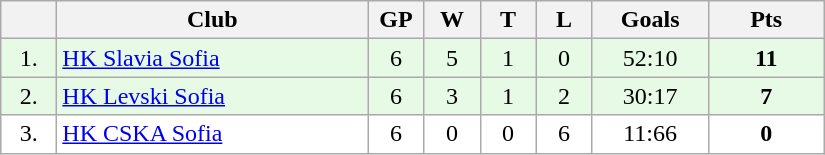<table class="wikitable">
<tr>
<th width="30"></th>
<th width="200">Club</th>
<th width="30">GP</th>
<th width="30">W</th>
<th width="30">T</th>
<th width="30">L</th>
<th width="70">Goals</th>
<th width="70">Pts</th>
</tr>
<tr bgcolor="#e6fae6" align="center">
<td>1.</td>
<td align="left"><a href='#'>HK Slavia Sofia</a></td>
<td>6</td>
<td>5</td>
<td>1</td>
<td>0</td>
<td>52:10</td>
<td><strong>11</strong></td>
</tr>
<tr bgcolor="#e6fae6" align="center">
<td>2.</td>
<td align="left"><a href='#'>HK Levski Sofia</a></td>
<td>6</td>
<td>3</td>
<td>1</td>
<td>2</td>
<td>30:17</td>
<td><strong>7</strong></td>
</tr>
<tr bgcolor="#FFFFFF" align="center">
<td>3.</td>
<td align="left"><a href='#'>HK CSKA Sofia</a></td>
<td>6</td>
<td>0</td>
<td>0</td>
<td>6</td>
<td>11:66</td>
<td><strong>0</strong></td>
</tr>
</table>
